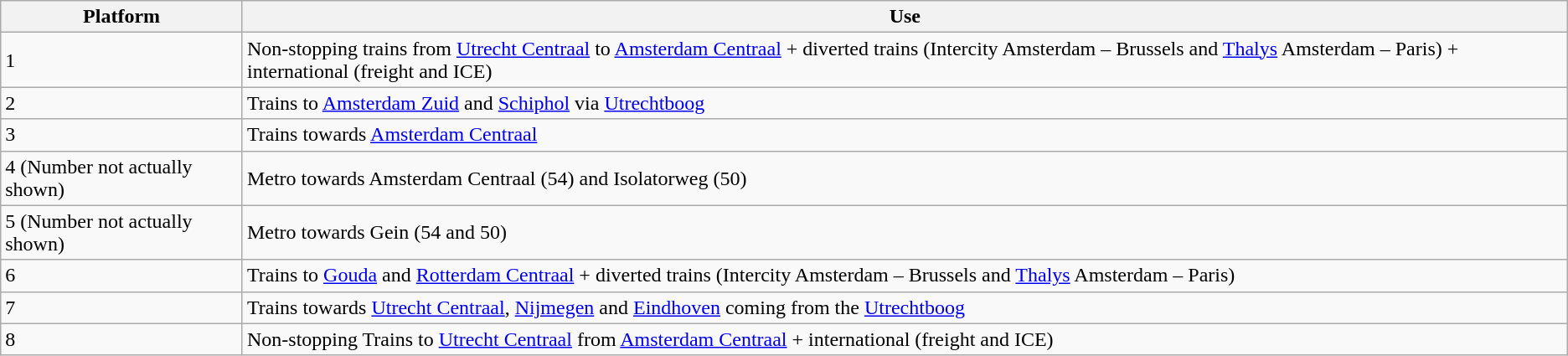<table class="wikitable vatop">
<tr>
<th>Platform</th>
<th>Use</th>
</tr>
<tr>
<td>1</td>
<td>Non-stopping trains from <a href='#'>Utrecht Centraal</a> to <a href='#'>Amsterdam Centraal</a> + diverted trains (Intercity Amsterdam – Brussels and <a href='#'>Thalys</a> Amsterdam – Paris) + international (freight and ICE)</td>
</tr>
<tr>
<td>2</td>
<td>Trains to <a href='#'>Amsterdam Zuid</a> and <a href='#'>Schiphol</a> via <a href='#'>Utrechtboog</a></td>
</tr>
<tr>
<td>3</td>
<td>Trains towards <a href='#'>Amsterdam Centraal</a></td>
</tr>
<tr>
<td>4 (Number not actually shown)</td>
<td>Metro towards Amsterdam Centraal (54) and Isolatorweg (50)</td>
</tr>
<tr>
<td>5 (Number not actually shown)</td>
<td>Metro towards Gein (54 and 50)</td>
</tr>
<tr>
<td>6</td>
<td>Trains to <a href='#'>Gouda</a> and <a href='#'>Rotterdam Centraal</a> + diverted trains (Intercity Amsterdam – Brussels and <a href='#'>Thalys</a> Amsterdam – Paris)</td>
</tr>
<tr>
<td>7</td>
<td>Trains towards <a href='#'>Utrecht Centraal</a>, <a href='#'>Nijmegen</a> and <a href='#'>Eindhoven</a> coming from the <a href='#'>Utrechtboog</a></td>
</tr>
<tr>
<td>8</td>
<td>Non-stopping Trains to <a href='#'>Utrecht Centraal</a> from <a href='#'>Amsterdam Centraal</a> + international (freight and ICE)</td>
</tr>
</table>
